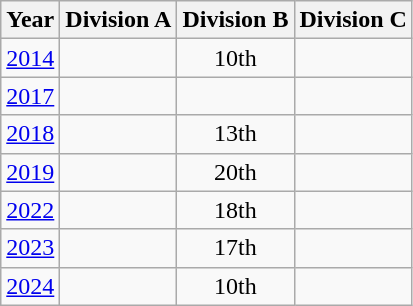<table class="wikitable" style="text-align:center">
<tr>
<th>Year</th>
<th>Division A</th>
<th>Division B</th>
<th>Division C</th>
</tr>
<tr>
<td><a href='#'>2014</a></td>
<td></td>
<td>10th</td>
<td></td>
</tr>
<tr>
<td><a href='#'>2017</a></td>
<td></td>
<td></td>
<td></td>
</tr>
<tr>
<td><a href='#'>2018</a></td>
<td></td>
<td>13th</td>
<td></td>
</tr>
<tr>
<td><a href='#'>2019</a></td>
<td></td>
<td>20th</td>
<td></td>
</tr>
<tr>
<td><a href='#'>2022</a></td>
<td></td>
<td>18th</td>
<td></td>
</tr>
<tr>
<td><a href='#'>2023</a></td>
<td></td>
<td>17th</td>
<td></td>
</tr>
<tr>
<td><a href='#'>2024</a></td>
<td></td>
<td>10th</td>
<td></td>
</tr>
</table>
